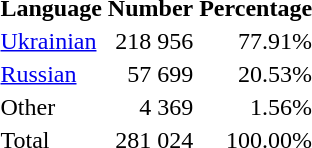<table class="standard">
<tr>
<th>Language</th>
<th>Number</th>
<th>Percentage</th>
</tr>
<tr>
<td><a href='#'>Ukrainian</a></td>
<td align="right">218 956</td>
<td align="right">77.91%</td>
</tr>
<tr>
<td><a href='#'>Russian</a></td>
<td align="right">57 699</td>
<td align="right">20.53%</td>
</tr>
<tr>
<td>Other</td>
<td align="right">4 369</td>
<td align="right">1.56%</td>
</tr>
<tr>
<td>Total</td>
<td align="right">281 024</td>
<td align="right">100.00%</td>
</tr>
</table>
